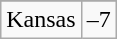<table class="wikitable">
<tr>
</tr>
<tr>
<td>Kansas</td>
<td>–7</td>
</tr>
</table>
